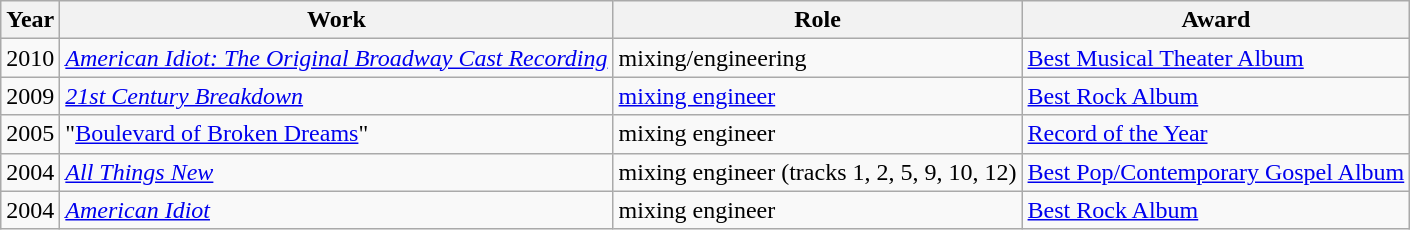<table class="wikitable">
<tr>
<th>Year</th>
<th>Work</th>
<th>Role</th>
<th>Award</th>
</tr>
<tr>
<td>2010</td>
<td><em><a href='#'>American Idiot: The Original Broadway Cast Recording</a></em></td>
<td>mixing/engineering</td>
<td><a href='#'>Best Musical Theater Album</a></td>
</tr>
<tr>
<td>2009</td>
<td><em><a href='#'>21st Century Breakdown</a></em></td>
<td><a href='#'>mixing engineer</a></td>
<td><a href='#'>Best Rock Album</a></td>
</tr>
<tr>
<td>2005</td>
<td>"<a href='#'>Boulevard of Broken Dreams</a>"</td>
<td>mixing engineer</td>
<td><a href='#'>Record of the Year</a></td>
</tr>
<tr>
<td>2004</td>
<td><em><a href='#'>All Things New</a></em></td>
<td>mixing engineer (tracks 1, 2, 5, 9, 10, 12)</td>
<td><a href='#'>Best Pop/Contemporary Gospel Album</a></td>
</tr>
<tr>
<td>2004</td>
<td><em><a href='#'>American Idiot</a></em></td>
<td>mixing engineer</td>
<td><a href='#'>Best Rock Album</a></td>
</tr>
</table>
